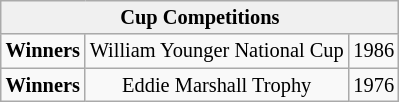<table class="wikitable" style="font-size:85%">
<tr>
<td colspan=3; bgcolor="#f0f0f0"; style="text-align: center; font-weight: bold;">Cup Competitions</td>
</tr>
<tr>
<td style="text-align: right; font-weight: bold;">Winners</td>
<td style="text-align: center;">William Younger National Cup</td>
<td style="text-align: left;">1986</td>
</tr>
<tr>
<td style="text-align: right; font-weight: bold;">Winners</td>
<td style="text-align: center;">Eddie Marshall Trophy</td>
<td style="text-align: left;">1976</td>
</tr>
</table>
